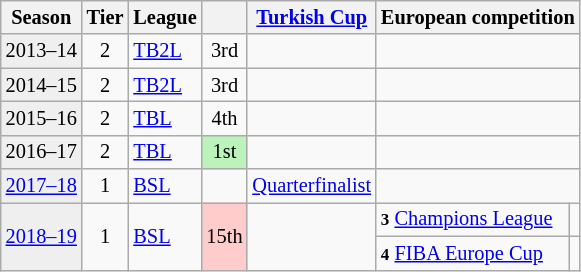<table class="wikitable" style="font-size:85%;">
<tr>
<th>Season</th>
<th>Tier</th>
<th>League</th>
<th></th>
<th><a href='#'>Turkish Cup</a></th>
<th colspan=2>European competition</th>
</tr>
<tr>
<td style="background:#efefef;">2013–14</td>
<td align="center">2</td>
<td><a href='#'>TB2L</a></td>
<td align="center">3rd</td>
<td></td>
<td colspan=2></td>
</tr>
<tr>
<td style="background:#efefef;">2014–15</td>
<td align="center">2</td>
<td><a href='#'>TB2L</a></td>
<td align="center">3rd</td>
<td></td>
<td colspan=2></td>
</tr>
<tr>
<td style="background:#efefef;">2015–16</td>
<td align="center">2</td>
<td><a href='#'>TBL</a></td>
<td align="center">4th</td>
<td></td>
<td colspan=2></td>
</tr>
<tr>
<td style="background:#efefef;">2016–17</td>
<td align="center">2</td>
<td><a href='#'>TBL</a></td>
<td style="background:#BBF3BB" align="center">1st</td>
<td></td>
<td colspan=2></td>
</tr>
<tr>
<td style="background:#efefef;"><a href='#'>2017–18</a></td>
<td align="center">1</td>
<td><a href='#'>BSL</a></td>
<td></td>
<td><a href='#'>Quarterfinalist</a></td>
<td colspan=2></td>
</tr>
<tr>
<td rowspan=2 style="background:#efefef;"><a href='#'>2018–19</a></td>
<td rowspan=2 align="center">1</td>
<td rowspan=2><a href='#'>BSL</a></td>
<td rowspan=2 bgcolor=#fcc>15th</td>
<td rowspan=2></td>
<td><small><strong>3</strong></small> <a href='#'>Champions League</a></td>
<td align=center></td>
</tr>
<tr>
<td><small><strong>4</strong></small> <a href='#'>FIBA Europe Cup</a></td>
<td align=center></td>
</tr>
</table>
